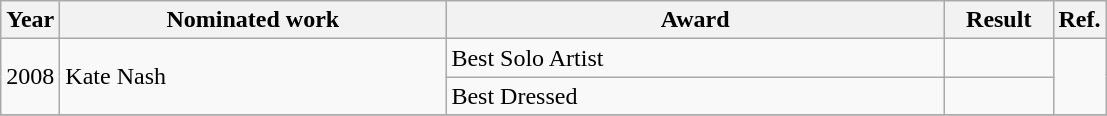<table class="wikitable">
<tr>
<th>Year</th>
<th width="250">Nominated work</th>
<th width="325">Award</th>
<th width="65">Result</th>
<th>Ref.</th>
</tr>
<tr>
<td align="center" rowspan=2>2008</td>
<td rowspan=2>Kate Nash</td>
<td>Best Solo Artist</td>
<td></td>
<td align="center" rowspan=2></td>
</tr>
<tr>
<td>Best Dressed</td>
<td></td>
</tr>
<tr>
</tr>
</table>
